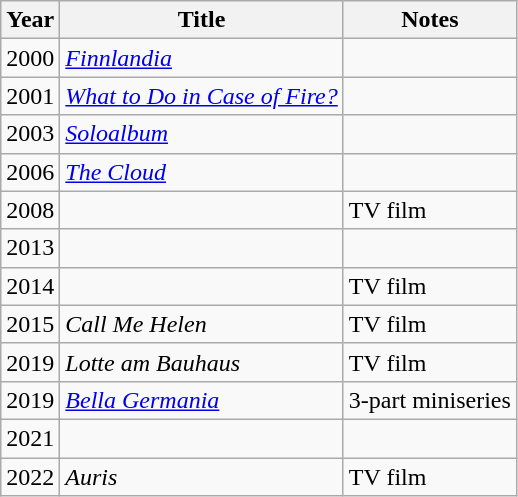<table class="wikitable sortable">
<tr>
<th>Year</th>
<th>Title</th>
<th class="unsortable">Notes</th>
</tr>
<tr>
<td>2000</td>
<td><em><a href='#'>Finnlandia</a></em></td>
<td></td>
</tr>
<tr>
<td>2001</td>
<td><em><a href='#'>What to Do in Case of Fire?</a></em></td>
<td></td>
</tr>
<tr>
<td>2003</td>
<td><em><a href='#'>Soloalbum</a></em></td>
<td></td>
</tr>
<tr>
<td>2006</td>
<td><em><a href='#'>The Cloud</a></em></td>
<td></td>
</tr>
<tr>
<td>2008</td>
<td><em></em></td>
<td>TV film</td>
</tr>
<tr>
<td>2013</td>
<td><em></em></td>
<td></td>
</tr>
<tr>
<td>2014</td>
<td><em></em></td>
<td>TV film</td>
</tr>
<tr>
<td>2015</td>
<td><em>Call Me Helen</em></td>
<td>TV film</td>
</tr>
<tr>
<td>2019</td>
<td><em>Lotte am Bauhaus</em></td>
<td>TV film</td>
</tr>
<tr>
<td>2019</td>
<td><em><a href='#'>Bella Germania</a></em></td>
<td>3-part miniseries</td>
</tr>
<tr>
<td>2021</td>
<td><em></em></td>
<td></td>
</tr>
<tr>
<td>2022</td>
<td><em>Auris</em></td>
<td>TV film</td>
</tr>
</table>
